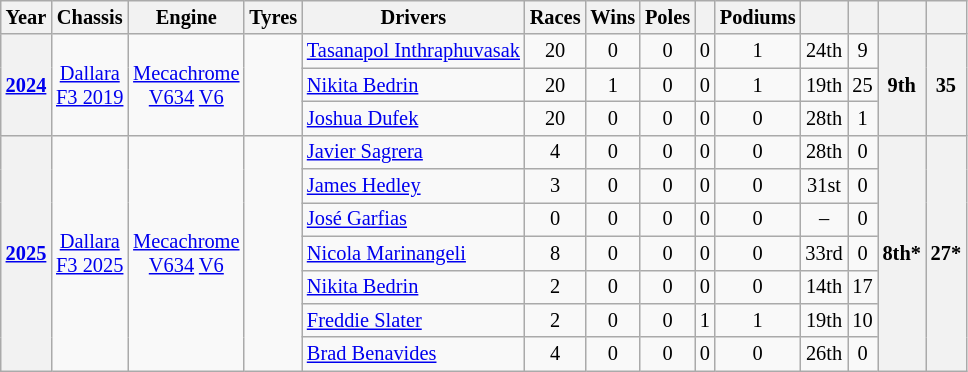<table class="wikitable" style="text-align:center; font-size:85%">
<tr>
<th>Year</th>
<th>Chassis</th>
<th>Engine</th>
<th>Tyres</th>
<th>Drivers</th>
<th>Races</th>
<th>Wins</th>
<th>Poles</th>
<th></th>
<th>Podiums</th>
<th></th>
<th></th>
<th></th>
<th></th>
</tr>
<tr>
<th rowspan=3><a href='#'>2024</a></th>
<td rowspan=3><a href='#'>Dallara</a><br><a href='#'>F3 2019</a></td>
<td rowspan=3><a href='#'>Mecachrome</a><br><a href='#'>V634</a> <a href='#'>V6</a></td>
<td rowspan=3></td>
<td align=left> <a href='#'>Tasanapol Inthraphuvasak</a></td>
<td>20</td>
<td>0</td>
<td>0</td>
<td>0</td>
<td>1</td>
<td style="background:#;">24th</td>
<td style="background:#;">9</td>
<th rowspan=3 style="background:#;">9th</th>
<th rowspan=3 style="background:#;">35</th>
</tr>
<tr>
<td align=left> <a href='#'>Nikita Bedrin</a></td>
<td>20</td>
<td>1</td>
<td>0</td>
<td>0</td>
<td>1</td>
<td style="background:#;">19th</td>
<td style="background:#;">25</td>
</tr>
<tr>
<td align=left> <a href='#'>Joshua Dufek</a></td>
<td>20</td>
<td>0</td>
<td>0</td>
<td>0</td>
<td>0</td>
<td style="background:#;">28th</td>
<td style="background:#;">1</td>
</tr>
<tr>
<th rowspan="7"><a href='#'>2025</a></th>
<td rowspan="7"><a href='#'>Dallara</a><br><a href='#'>F3 2025</a></td>
<td rowspan="7"><a href='#'>Mecachrome</a><br><a href='#'>V634</a> <a href='#'>V6</a></td>
<td rowspan="7"></td>
<td align=left> <a href='#'>Javier Sagrera</a></td>
<td>4</td>
<td>0</td>
<td>0</td>
<td>0</td>
<td>0</td>
<td style="background:#;">28th</td>
<td style="background:#;">0</td>
<th rowspan="7" style="background:#;">8th*</th>
<th rowspan="7" style="background:#;">27*</th>
</tr>
<tr>
<td align=left> <a href='#'>James Hedley</a></td>
<td>3</td>
<td>0</td>
<td>0</td>
<td>0</td>
<td>0</td>
<td style="background:#;">31st</td>
<td style="background:#;">0</td>
</tr>
<tr>
<td align=left> <a href='#'>José Garfias</a></td>
<td>0</td>
<td>0</td>
<td>0</td>
<td>0</td>
<td>0</td>
<td style="background:#;">–</td>
<td style="background:#;">0</td>
</tr>
<tr>
<td align=left> <a href='#'>Nicola Marinangeli</a></td>
<td>8</td>
<td>0</td>
<td>0</td>
<td>0</td>
<td>0</td>
<td style="background:#;">33rd</td>
<td style="background:#;">0</td>
</tr>
<tr>
<td align=left> <a href='#'>Nikita Bedrin</a></td>
<td>2</td>
<td>0</td>
<td>0</td>
<td>0</td>
<td>0</td>
<td style="background:#;">14th</td>
<td style="background:#;">17</td>
</tr>
<tr>
<td align=left> <a href='#'>Freddie Slater</a></td>
<td>2</td>
<td>0</td>
<td>0</td>
<td>1</td>
<td>1</td>
<td style="background:#;">19th</td>
<td style="background:#;">10</td>
</tr>
<tr>
<td align=left> <a href='#'>Brad Benavides</a></td>
<td>4</td>
<td>0</td>
<td>0</td>
<td>0</td>
<td>0</td>
<td style="background:#;">26th</td>
<td style="background:#;">0</td>
</tr>
</table>
